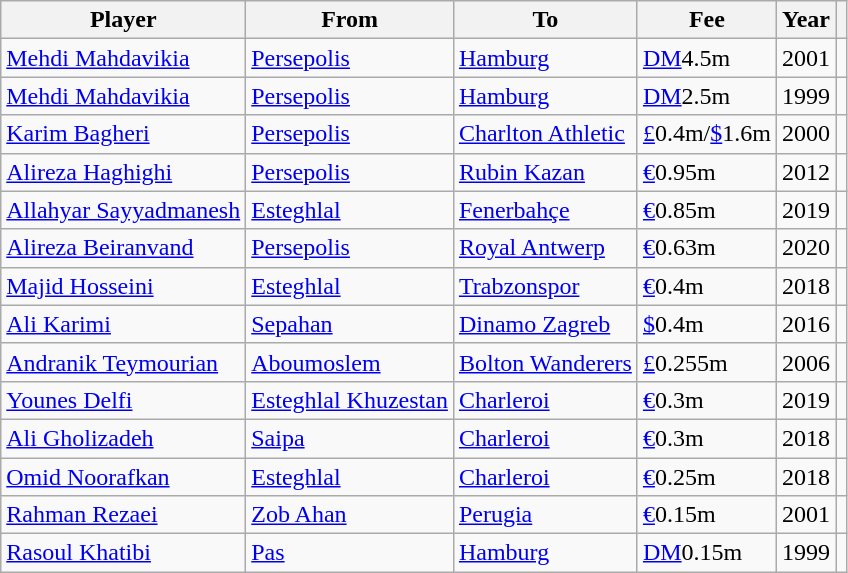<table class="wikitable sortable" style=";">
<tr>
<th>Player</th>
<th>From</th>
<th>To</th>
<th>Fee</th>
<th>Year</th>
<th></th>
</tr>
<tr>
<td><a href='#'>Mehdi Mahdavikia</a></td>
<td><a href='#'>Persepolis</a></td>
<td> <a href='#'>Hamburg</a></td>
<td><a href='#'>DM</a>4.5m</td>
<td>2001</td>
<td></td>
</tr>
<tr>
<td><a href='#'>Mehdi Mahdavikia</a></td>
<td><a href='#'>Persepolis</a></td>
<td> <a href='#'>Hamburg</a></td>
<td><a href='#'>DM</a>2.5m</td>
<td>1999</td>
<td></td>
</tr>
<tr>
<td><a href='#'>Karim Bagheri</a></td>
<td><a href='#'>Persepolis</a></td>
<td> <a href='#'>Charlton Athletic</a></td>
<td><a href='#'>£</a>0.4m/<a href='#'>$</a>1.6m</td>
<td>2000</td>
<td></td>
</tr>
<tr>
<td><a href='#'>Alireza Haghighi</a></td>
<td><a href='#'>Persepolis</a></td>
<td> <a href='#'>Rubin Kazan</a></td>
<td><a href='#'>€</a>0.95m</td>
<td>2012</td>
<td></td>
</tr>
<tr>
<td><a href='#'>Allahyar Sayyadmanesh</a></td>
<td><a href='#'>Esteghlal</a></td>
<td> <a href='#'>Fenerbahçe</a></td>
<td><a href='#'>€</a>0.85m</td>
<td>2019</td>
<td></td>
</tr>
<tr>
<td><a href='#'>Alireza Beiranvand</a></td>
<td><a href='#'>Persepolis</a></td>
<td> <a href='#'>Royal Antwerp</a></td>
<td><a href='#'>€</a>0.63m</td>
<td>2020</td>
<td></td>
</tr>
<tr>
<td><a href='#'>Majid Hosseini</a></td>
<td><a href='#'>Esteghlal</a></td>
<td> <a href='#'>Trabzonspor</a></td>
<td><a href='#'>€</a>0.4m</td>
<td>2018</td>
<td></td>
</tr>
<tr>
<td><a href='#'>Ali Karimi</a></td>
<td><a href='#'>Sepahan</a></td>
<td> <a href='#'>Dinamo Zagreb</a></td>
<td><a href='#'>$</a>0.4m</td>
<td>2016</td>
<td></td>
</tr>
<tr>
<td><a href='#'>Andranik Teymourian</a></td>
<td><a href='#'>Aboumoslem</a></td>
<td> <a href='#'>Bolton Wanderers</a></td>
<td><a href='#'>£</a>0.255m</td>
<td>2006</td>
<td></td>
</tr>
<tr>
<td><a href='#'>Younes Delfi</a></td>
<td><a href='#'>Esteghlal Khuzestan</a></td>
<td> <a href='#'>Charleroi</a></td>
<td><a href='#'>€</a>0.3m</td>
<td>2019</td>
<td></td>
</tr>
<tr>
<td><a href='#'>Ali Gholizadeh</a></td>
<td><a href='#'>Saipa</a></td>
<td> <a href='#'>Charleroi</a></td>
<td><a href='#'>€</a>0.3m</td>
<td>2018</td>
<td></td>
</tr>
<tr>
<td><a href='#'>Omid Noorafkan</a></td>
<td><a href='#'>Esteghlal</a></td>
<td> <a href='#'>Charleroi</a></td>
<td><a href='#'>€</a>0.25m</td>
<td>2018</td>
<td></td>
</tr>
<tr>
<td><a href='#'>Rahman Rezaei</a></td>
<td><a href='#'>Zob Ahan</a></td>
<td> <a href='#'>Perugia</a></td>
<td><a href='#'>€</a>0.15m</td>
<td>2001</td>
<td></td>
</tr>
<tr>
<td><a href='#'>Rasoul Khatibi</a></td>
<td><a href='#'>Pas</a></td>
<td> <a href='#'>Hamburg</a></td>
<td><a href='#'>DM</a>0.15m</td>
<td>1999</td>
<td></td>
</tr>
</table>
